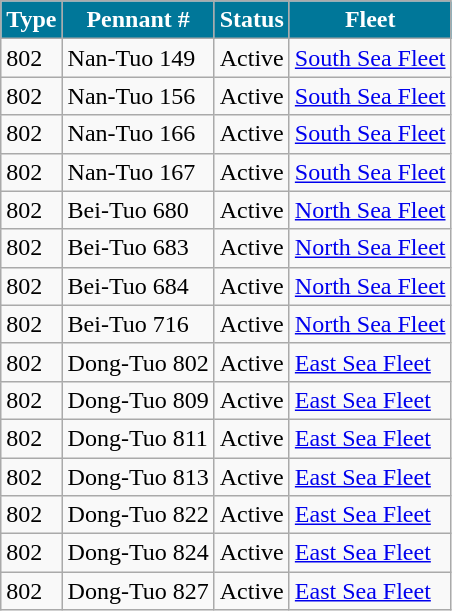<table class="wikitable">
<tr>
<th style="background:#079;color:#fff;">Type</th>
<th style="background:#079;color:#fff;">Pennant #</th>
<th style="background:#079;color:#fff;">Status</th>
<th style="background:#079;color:#fff;">Fleet</th>
</tr>
<tr>
<td>802</td>
<td>Nan-Tuo 149</td>
<td>Active</td>
<td><a href='#'>South Sea Fleet</a></td>
</tr>
<tr>
<td>802</td>
<td>Nan-Tuo 156</td>
<td>Active</td>
<td><a href='#'>South Sea Fleet</a></td>
</tr>
<tr>
<td>802</td>
<td>Nan-Tuo 166</td>
<td>Active</td>
<td><a href='#'>South Sea Fleet</a></td>
</tr>
<tr>
<td>802</td>
<td>Nan-Tuo 167</td>
<td>Active</td>
<td><a href='#'>South Sea Fleet</a></td>
</tr>
<tr>
<td>802</td>
<td>Bei-Tuo 680</td>
<td>Active</td>
<td><a href='#'>North Sea Fleet</a></td>
</tr>
<tr>
<td>802</td>
<td>Bei-Tuo 683</td>
<td>Active</td>
<td><a href='#'>North Sea Fleet</a></td>
</tr>
<tr>
<td>802</td>
<td>Bei-Tuo 684</td>
<td>Active</td>
<td><a href='#'>North Sea Fleet</a></td>
</tr>
<tr>
<td>802</td>
<td>Bei-Tuo 716</td>
<td>Active</td>
<td><a href='#'>North Sea Fleet</a></td>
</tr>
<tr>
<td>802</td>
<td>Dong-Tuo 802</td>
<td>Active</td>
<td><a href='#'>East Sea Fleet</a></td>
</tr>
<tr>
<td>802</td>
<td>Dong-Tuo 809</td>
<td>Active</td>
<td><a href='#'>East Sea Fleet</a></td>
</tr>
<tr>
<td>802</td>
<td>Dong-Tuo 811</td>
<td>Active</td>
<td><a href='#'>East Sea Fleet</a></td>
</tr>
<tr>
<td>802</td>
<td>Dong-Tuo 813</td>
<td>Active</td>
<td><a href='#'>East Sea Fleet</a></td>
</tr>
<tr>
<td>802</td>
<td>Dong-Tuo 822</td>
<td>Active</td>
<td><a href='#'>East Sea Fleet</a></td>
</tr>
<tr>
<td>802</td>
<td>Dong-Tuo 824</td>
<td>Active</td>
<td><a href='#'>East Sea Fleet</a></td>
</tr>
<tr>
<td>802</td>
<td>Dong-Tuo 827</td>
<td>Active</td>
<td><a href='#'>East Sea Fleet</a></td>
</tr>
</table>
